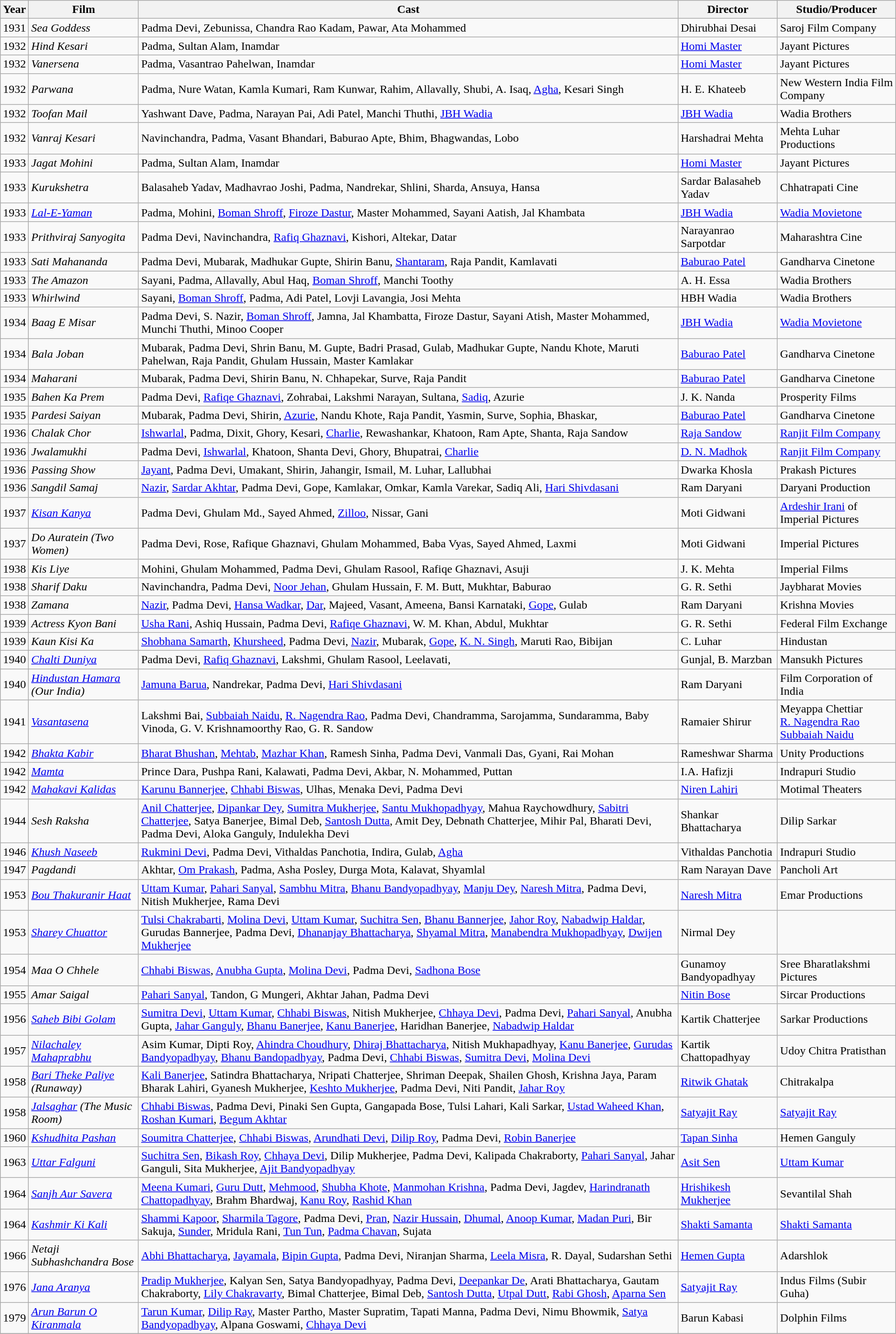<table class="wikitable">
<tr>
<th>Year</th>
<th>Film</th>
<th>Cast</th>
<th>Director</th>
<th>Studio/Producer</th>
</tr>
<tr>
<td>1931</td>
<td><em>Sea Goddess</em></td>
<td>Padma Devi, Zebunissa, Chandra Rao Kadam, Pawar, Ata Mohammed</td>
<td>Dhirubhai Desai</td>
<td>Saroj Film Company</td>
</tr>
<tr>
<td>1932</td>
<td><em>Hind Kesari</em></td>
<td>Padma, Sultan Alam, Inamdar</td>
<td><a href='#'>Homi Master</a></td>
<td>Jayant Pictures</td>
</tr>
<tr>
<td>1932</td>
<td><em>Vanersena</em></td>
<td>Padma, Vasantrao Pahelwan, Inamdar</td>
<td><a href='#'>Homi Master</a></td>
<td>Jayant Pictures</td>
</tr>
<tr>
<td>1932</td>
<td><em>Parwana</em></td>
<td>Padma, Nure Watan, Kamla Kumari,  Ram Kunwar, Rahim, Allavally, Shubi, A. Isaq, <a href='#'>Agha</a>, Kesari Singh</td>
<td>H. E. Khateeb</td>
<td>New Western India Film Company</td>
</tr>
<tr>
<td>1932</td>
<td><em>Toofan Mail</em></td>
<td>Yashwant Dave, Padma,  Narayan Pai, Adi Patel, Manchi Thuthi, <a href='#'>JBH Wadia</a></td>
<td><a href='#'>JBH Wadia</a></td>
<td>Wadia Brothers</td>
</tr>
<tr>
<td>1932</td>
<td><em>Vanraj Kesari</em></td>
<td>Navinchandra, Padma, Vasant Bhandari, Baburao Apte, Bhim, Bhagwandas, Lobo</td>
<td>Harshadrai  Mehta</td>
<td>Mehta Luhar Productions</td>
</tr>
<tr>
<td>1933</td>
<td><em>Jagat Mohini</em></td>
<td>Padma, Sultan Alam, Inamdar</td>
<td><a href='#'>Homi Master</a></td>
<td>Jayant Pictures</td>
</tr>
<tr>
<td>1933</td>
<td><em>Kurukshetra</em></td>
<td>Balasaheb Yadav, Madhavrao Joshi, Padma, Nandrekar, Shlini, Sharda, Ansuya, Hansa</td>
<td>Sardar Balasaheb Yadav</td>
<td>Chhatrapati Cine</td>
</tr>
<tr>
<td>1933</td>
<td><em><a href='#'>Lal-E-Yaman</a></em></td>
<td>Padma, Mohini, <a href='#'>Boman Shroff</a>, <a href='#'>Firoze Dastur</a>, Master Mohammed, Sayani Aatish,  Jal Khambata</td>
<td><a href='#'>JBH Wadia</a></td>
<td><a href='#'>Wadia Movietone</a></td>
</tr>
<tr>
<td>1933</td>
<td><em>Prithviraj Sanyogita</em></td>
<td>Padma Devi, Navinchandra, <a href='#'>Rafiq Ghaznavi</a>, Kishori, Altekar, Datar</td>
<td>Narayanrao Sarpotdar</td>
<td>Maharashtra Cine</td>
</tr>
<tr>
<td>1933</td>
<td><em>Sati Mahananda</em></td>
<td>Padma Devi, Mubarak, Madhukar Gupte, Shirin Banu, <a href='#'>Shantaram</a>,  Raja Pandit, Kamlavati</td>
<td><a href='#'>Baburao Patel</a></td>
<td>Gandharva Cinetone</td>
</tr>
<tr>
<td>1933</td>
<td><em>The Amazon</em></td>
<td>Sayani, Padma, Allavally, Abul Haq, <a href='#'>Boman Shroff</a>, Manchi Toothy</td>
<td>A. H. Essa</td>
<td>Wadia Brothers</td>
</tr>
<tr>
<td>1933</td>
<td><em>Whirlwind</em></td>
<td>Sayani, <a href='#'>Boman Shroff</a>, Padma, Adi Patel, Lovji Lavangia, Josi Mehta</td>
<td>HBH Wadia</td>
<td>Wadia Brothers</td>
</tr>
<tr>
<td>1934</td>
<td><em>Baag E Misar</em></td>
<td>Padma Devi, S. Nazir, <a href='#'>Boman Shroff</a>, Jamna, Jal Khambatta, Firoze Dastur, Sayani  Atish, Master Mohammed, Munchi Thuthi, Minoo Cooper</td>
<td><a href='#'>JBH Wadia</a></td>
<td><a href='#'>Wadia Movietone</a></td>
</tr>
<tr>
<td>1934</td>
<td><em>Bala Joban</em></td>
<td>Mubarak, Padma Devi, Shrin Banu, M. Gupte, Badri Prasad, Gulab, Madhukar Gupte, Nandu Khote, Maruti Pahelwan, Raja Pandit, Ghulam Hussain, Master Kamlakar</td>
<td><a href='#'>Baburao Patel</a></td>
<td>Gandharva Cinetone</td>
</tr>
<tr>
<td>1934</td>
<td><em>Maharani</em></td>
<td>Mubarak, Padma Devi, Shirin Banu, N. Chhapekar, Surve, Raja Pandit</td>
<td><a href='#'>Baburao Patel</a></td>
<td>Gandharva Cinetone</td>
</tr>
<tr>
<td>1935</td>
<td><em>Bahen Ka Prem</em></td>
<td>Padma Devi, <a href='#'>Rafiqe Ghaznavi</a>, Zohrabai, Lakshmi Narayan, Sultana, <a href='#'>Sadiq</a>, Azurie</td>
<td>J. K. Nanda</td>
<td>Prosperity Films</td>
</tr>
<tr>
<td>1935</td>
<td><em>Pardesi Saiyan</em></td>
<td>Mubarak, Padma Devi, Shirin, <a href='#'>Azurie</a>, Nandu Khote, Raja Pandit, Yasmin, Surve, Sophia, Bhaskar,</td>
<td><a href='#'>Baburao Patel</a></td>
<td>Gandharva Cinetone</td>
</tr>
<tr>
<td>1936</td>
<td><em>Chalak Chor</em></td>
<td><a href='#'>Ishwarlal</a>, Padma, Dixit, Ghory, Kesari, <a href='#'>Charlie</a>, Rewashankar, Khatoon, Ram Apte, Shanta, Raja Sandow</td>
<td><a href='#'>Raja Sandow</a></td>
<td><a href='#'>Ranjit Film Company</a></td>
</tr>
<tr>
<td>1936</td>
<td><em>Jwalamukhi</em></td>
<td>Padma Devi, <a href='#'>Ishwarlal</a>,  Khatoon, Shanta Devi, Ghory, Bhupatrai, <a href='#'>Charlie</a></td>
<td><a href='#'>D. N. Madhok</a></td>
<td><a href='#'>Ranjit Film Company</a></td>
</tr>
<tr>
<td>1936</td>
<td><em>Passing Show</em></td>
<td><a href='#'>Jayant</a>, Padma Devi, Umakant, Shirin, Jahangir, Ismail, M. Luhar, Lallubhai</td>
<td>Dwarka Khosla</td>
<td>Prakash Pictures</td>
</tr>
<tr>
<td>1936</td>
<td><em>Sangdil Samaj</em></td>
<td><a href='#'>Nazir</a>, <a href='#'>Sardar Akhtar</a>, Padma Devi, Gope, Kamlakar, Omkar, Kamla Varekar, Sadiq Ali, <a href='#'>Hari Shivdasani</a></td>
<td>Ram Daryani</td>
<td>Daryani Production</td>
</tr>
<tr>
<td>1937</td>
<td><em><a href='#'>Kisan Kanya</a></em></td>
<td>Padma Devi, Ghulam Md., Sayed Ahmed, <a href='#'>Zilloo</a>, Nissar, Gani</td>
<td>Moti Gidwani</td>
<td><a href='#'>Ardeshir Irani</a> of Imperial Pictures</td>
</tr>
<tr>
<td>1937</td>
<td><em>Do Auratein (Two Women)</em></td>
<td>Padma Devi, Rose, Rafique Ghaznavi, Ghulam Mohammed, Baba Vyas, Sayed Ahmed, Laxmi</td>
<td>Moti Gidwani</td>
<td>Imperial Pictures</td>
</tr>
<tr>
<td>1938</td>
<td><em>Kis Liye</em></td>
<td>Mohini, Ghulam Mohammed, Padma Devi, Ghulam Rasool, Rafiqe Ghaznavi, Asuji</td>
<td>J. K. Mehta</td>
<td>Imperial Films</td>
</tr>
<tr>
<td>1938</td>
<td><em>Sharif Daku</em></td>
<td>Navinchandra, Padma Devi, <a href='#'>Noor Jehan</a>, Ghulam Hussain,  F. M. Butt, Mukhtar, Baburao</td>
<td>G. R. Sethi</td>
<td>Jaybharat Movies</td>
</tr>
<tr>
<td>1938</td>
<td><em>Zamana</em></td>
<td><a href='#'>Nazir</a>, Padma Devi, <a href='#'>Hansa Wadkar</a>, <a href='#'>Dar</a>, Majeed, Vasant, Ameena, Bansi Karnataki, <a href='#'>Gope</a>, Gulab</td>
<td>Ram Daryani</td>
<td>Krishna Movies</td>
</tr>
<tr>
<td>1939</td>
<td><em>Actress Kyon Bani</em></td>
<td><a href='#'>Usha Rani</a>, Ashiq Hussain, Padma Devi, <a href='#'>Rafiqe Ghaznavi</a>, W. M. Khan, Abdul, Mukhtar</td>
<td>G. R. Sethi</td>
<td>Federal Film Exchange</td>
</tr>
<tr>
<td>1939</td>
<td><em>Kaun Kisi Ka</em></td>
<td><a href='#'>Shobhana Samarth</a>, <a href='#'>Khursheed</a>, Padma Devi, <a href='#'>Nazir</a>, Mubarak, <a href='#'>Gope</a>, <a href='#'>K. N. Singh</a>, Maruti Rao, Bibijan</td>
<td>C. Luhar</td>
<td>Hindustan</td>
</tr>
<tr>
<td>1940</td>
<td><em><a href='#'>Chalti Duniya</a></em></td>
<td>Padma Devi, <a href='#'>Rafiq Ghaznavi</a>, Lakshmi, Ghulam Rasool, Leelavati,</td>
<td>Gunjal, B. Marzban</td>
<td>Mansukh Pictures</td>
</tr>
<tr>
<td>1940</td>
<td><em><a href='#'>Hindustan Hamara</a> (Our India)</em></td>
<td><a href='#'>Jamuna Barua</a>, Nandrekar, Padma Devi, <a href='#'>Hari Shivdasani</a></td>
<td>Ram Daryani</td>
<td>Film Corporation of India</td>
</tr>
<tr>
<td>1941</td>
<td><a href='#'><em>Vasantasena</em></a></td>
<td>Lakshmi Bai, <a href='#'>Subbaiah Naidu</a>, <a href='#'>R. Nagendra Rao</a>, Padma Devi, Chandramma, Sarojamma, Sundaramma, Baby Vinoda, G. V. Krishnamoorthy Rao, G. R. Sandow</td>
<td>Ramaier Shirur</td>
<td>Meyappa Chettiar<br><a href='#'>R. Nagendra Rao</a><br><a href='#'>Subbaiah Naidu</a></td>
</tr>
<tr>
<td>1942</td>
<td><em><a href='#'>Bhakta Kabir</a></em></td>
<td><a href='#'>Bharat Bhushan</a>, <a href='#'>Mehtab</a>, <a href='#'>Mazhar Khan</a>, Ramesh Sinha, Padma Devi, Vanmali Das, Gyani, Rai Mohan</td>
<td>Rameshwar Sharma</td>
<td>Unity Productions</td>
</tr>
<tr>
<td>1942</td>
<td><em><a href='#'>Mamta</a></em></td>
<td>Prince Dara, Pushpa Rani, Kalawati, Padma Devi, Akbar, N. Mohammed, Puttan</td>
<td>I.A. Hafizji</td>
<td>Indrapuri Studio</td>
</tr>
<tr>
<td>1942</td>
<td><em><a href='#'>Mahakavi Kalidas</a></em></td>
<td><a href='#'>Karunu Bannerjee</a>, <a href='#'>Chhabi Biswas</a>, Ulhas, Menaka Devi, Padma Devi</td>
<td><a href='#'>Niren Lahiri</a></td>
<td>Motimal Theaters</td>
</tr>
<tr>
<td>1944</td>
<td><em>Sesh Raksha</em></td>
<td><a href='#'>Anil Chatterjee</a>, <a href='#'>Dipankar Dey</a>, <a href='#'>Sumitra Mukherjee</a>, <a href='#'>Santu Mukhopadhyay</a>, Mahua Raychowdhury, <a href='#'>Sabitri Chatterjee</a>, Satya Banerjee, Bimal Deb, <a href='#'>Santosh Dutta</a>, Amit Dey, Debnath Chatterjee, Mihir Pal, Bharati Devi, Padma Devi, Aloka Ganguly, Indulekha Devi</td>
<td>Shankar Bhattacharya</td>
<td>Dilip Sarkar</td>
</tr>
<tr>
<td>1946</td>
<td><em><a href='#'>Khush Naseeb</a></em></td>
<td><a href='#'>Rukmini Devi</a>, Padma Devi, Vithaldas Panchotia, Indira, Gulab, <a href='#'>Agha</a></td>
<td>Vithaldas Panchotia</td>
<td>Indrapuri Studio</td>
</tr>
<tr>
<td>1947</td>
<td><em>Pagdandi</em></td>
<td>Akhtar, <a href='#'>Om Prakash</a>, Padma, Asha Posley, Durga Mota, Kalavat, Shyamlal</td>
<td>Ram Narayan Dave</td>
<td>Pancholi Art</td>
</tr>
<tr>
<td>1953</td>
<td><em><a href='#'>Bou Thakuranir Haat</a></em></td>
<td><a href='#'>Uttam Kumar</a>, <a href='#'>Pahari Sanyal</a>, <a href='#'>Sambhu Mitra</a>, <a href='#'>Bhanu Bandyopadhyay</a>, <a href='#'>Manju Dey</a>, <a href='#'>Naresh Mitra</a>, Padma Devi, Nitish Mukherjee, Rama Devi</td>
<td><a href='#'>Naresh Mitra</a></td>
<td>Emar Productions</td>
</tr>
<tr>
<td>1953</td>
<td><em><a href='#'>Sharey Chuattor</a></em></td>
<td><a href='#'>Tulsi Chakrabarti</a>, <a href='#'>Molina Devi</a>, <a href='#'>Uttam Kumar</a>, <a href='#'>Suchitra Sen</a>, <a href='#'>Bhanu Bannerjee</a>, <a href='#'>Jahor Roy</a>, <a href='#'>Nabadwip Haldar</a>, Gurudas Bannerjee, Padma Devi, <a href='#'>Dhananjay Bhattacharya</a>, <a href='#'>Shyamal Mitra</a>, <a href='#'>Manabendra Mukhopadhyay</a>, <a href='#'>Dwijen Mukherjee</a></td>
<td>Nirmal Dey</td>
<td></td>
</tr>
<tr>
<td>1954</td>
<td><em>Maa O Chhele</em></td>
<td><a href='#'>Chhabi Biswas</a>, <a href='#'>Anubha Gupta</a>, <a href='#'>Molina Devi</a>, Padma Devi, <a href='#'>Sadhona Bose</a></td>
<td>Gunamoy Bandyopadhyay</td>
<td>Sree Bharatlakshmi Pictures</td>
</tr>
<tr>
<td>1955</td>
<td><em>Amar Saigal</em></td>
<td><a href='#'>Pahari Sanyal</a>, Tandon, G Mungeri, Akhtar Jahan, Padma Devi</td>
<td><a href='#'>Nitin Bose</a></td>
<td>Sircar Productions</td>
</tr>
<tr>
<td>1956</td>
<td><a href='#'><em>Saheb Bibi Golam</em></a></td>
<td><a href='#'>Sumitra Devi</a>, <a href='#'>Uttam Kumar</a>, <a href='#'>Chhabi Biswas</a>, Nitish Mukherjee, <a href='#'>Chhaya Devi</a>, Padma Devi, <a href='#'>Pahari Sanyal</a>, Anubha Gupta, <a href='#'>Jahar Ganguly</a>, <a href='#'>Bhanu Banerjee</a>, <a href='#'>Kanu Banerjee</a>, Haridhan Banerjee, <a href='#'>Nabadwip Haldar</a></td>
<td>Kartik Chatterjee</td>
<td>Sarkar Productions</td>
</tr>
<tr>
<td>1957</td>
<td><em><a href='#'>Nilachaley Mahaprabhu</a></em></td>
<td>Asim Kumar, Dipti Roy, <a href='#'>Ahindra Choudhury</a>, <a href='#'>Dhiraj Bhattacharya</a>, Nitish Mukhapadhyay, <a href='#'>Kanu Banerjee</a>, <a href='#'>Gurudas Bandyopadhyay</a>, <a href='#'>Bhanu Bandopadhyay</a>, Padma Devi, <a href='#'>Chhabi Biswas</a>, <a href='#'>Sumitra Devi</a>, <a href='#'>Molina Devi</a></td>
<td>Kartik Chattopadhyay</td>
<td>Udoy Chitra Pratisthan</td>
</tr>
<tr>
<td>1958</td>
<td><em><a href='#'>Bari Theke Paliye</a></em> <em>(Runaway)</em></td>
<td><a href='#'>Kali Banerjee</a>, Satindra Bhattacharya, Nripati Chatterjee, Shriman Deepak, Shailen Ghosh, Krishna Jaya, Param Bharak Lahiri, Gyanesh Mukherjee, <a href='#'>Keshto Mukherjee</a>, Padma Devi, Niti Pandit, <a href='#'>Jahar Roy</a></td>
<td><a href='#'>Ritwik Ghatak</a></td>
<td>Chitrakalpa</td>
</tr>
<tr>
<td>1958</td>
<td><em><a href='#'>Jalsaghar</a></em> <em>(The Music Room)</em></td>
<td><a href='#'>Chhabi Biswas</a>, Padma Devi, Pinaki Sen Gupta, Gangapada Bose, Tulsi Lahari, Kali Sarkar, <a href='#'>Ustad Waheed Khan</a>, <a href='#'>Roshan Kumari</a>, <a href='#'>Begum Akhtar</a></td>
<td><a href='#'>Satyajit Ray</a></td>
<td><a href='#'>Satyajit Ray</a></td>
</tr>
<tr>
<td>1960</td>
<td><em><a href='#'>Kshudhita Pashan</a></em></td>
<td><a href='#'>Soumitra Chatterjee</a>, <a href='#'>Chhabi Biswas</a>, <a href='#'>Arundhati Devi</a>, <a href='#'>Dilip Roy</a>, Padma Devi, <a href='#'>Robin Banerjee</a></td>
<td><a href='#'>Tapan Sinha</a></td>
<td>Hemen Ganguly</td>
</tr>
<tr>
<td>1963</td>
<td><em><a href='#'>Uttar Falguni</a></em></td>
<td><a href='#'>Suchitra Sen</a>, <a href='#'>Bikash Roy</a>, <a href='#'>Chhaya Devi</a>, Dilip Mukherjee, Padma Devi, Kalipada Chakraborty, <a href='#'>Pahari Sanyal</a>, Jahar Ganguli, Sita Mukherjee, <a href='#'>Ajit Bandyopadhyay</a></td>
<td><a href='#'>Asit Sen</a></td>
<td><a href='#'>Uttam Kumar</a></td>
</tr>
<tr>
<td>1964</td>
<td><em><a href='#'>Sanjh Aur Savera</a></em></td>
<td><a href='#'>Meena Kumari</a>, <a href='#'>Guru Dutt</a>, <a href='#'>Mehmood</a>, <a href='#'>Shubha Khote</a>, <a href='#'>Manmohan Krishna</a>, Padma Devi, Jagdev, <a href='#'>Harindranath Chattopadhyay</a>, Brahm Bhardwaj, <a href='#'>Kanu Roy</a>, <a href='#'>Rashid Khan</a></td>
<td><a href='#'>Hrishikesh Mukherjee</a></td>
<td>Sevantilal Shah</td>
</tr>
<tr>
<td>1964</td>
<td><em><a href='#'>Kashmir Ki Kali</a></em></td>
<td><a href='#'>Shammi Kapoor</a>, <a href='#'>Sharmila Tagore</a>,  Padma Devi, <a href='#'>Pran</a>, <a href='#'>Nazir Hussain</a>, <a href='#'>Dhumal</a>, <a href='#'>Anoop Kumar</a>, <a href='#'>Madan Puri</a>, Bir Sakuja, <a href='#'>Sunder</a>, Mridula Rani, <a href='#'>Tun Tun</a>, <a href='#'>Padma Chavan</a>, Sujata</td>
<td><a href='#'>Shakti Samanta</a></td>
<td><a href='#'>Shakti Samanta</a></td>
</tr>
<tr>
<td>1966</td>
<td><em>Netaji Subhashchandra Bose</em></td>
<td><a href='#'>Abhi Bhattacharya</a>, <a href='#'>Jayamala</a>, <a href='#'>Bipin Gupta</a>, Padma Devi, Niranjan Sharma, <a href='#'>Leela Misra</a>, R. Dayal, Sudarshan Sethi</td>
<td><a href='#'>Hemen Gupta</a></td>
<td>Adarshlok</td>
</tr>
<tr>
<td>1976</td>
<td><em><a href='#'>Jana Aranya</a></em></td>
<td><a href='#'>Pradip Mukherjee</a>, Kalyan Sen, Satya Bandyopadhyay, Padma Devi, <a href='#'>Deepankar De</a>, Arati Bhattacharya, Gautam Chakraborty, <a href='#'>Lily Chakravarty</a>, Bimal Chatterjee, Bimal Deb, <a href='#'>Santosh Dutta</a>, <a href='#'>Utpal Dutt</a>, <a href='#'>Rabi Ghosh</a>, <a href='#'>Aparna Sen</a></td>
<td><a href='#'>Satyajit Ray</a></td>
<td>Indus Films (Subir Guha)</td>
</tr>
<tr>
<td>1979</td>
<td><em><a href='#'>Arun Barun O Kiranmala</a></em></td>
<td><a href='#'>Tarun Kumar</a>, <a href='#'>Dilip Ray</a>, Master Partho, Master Supratim, Tapati Manna, Padma Devi, Nimu Bhowmik, <a href='#'>Satya Bandyopadhyay</a>, Alpana Goswami, <a href='#'>Chhaya Devi</a></td>
<td>Barun Kabasi</td>
<td>Dolphin Films</td>
</tr>
<tr>
</tr>
</table>
